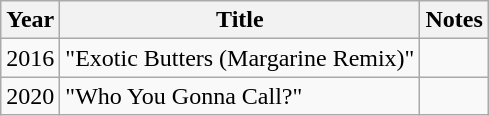<table class="wikitable">
<tr>
<th>Year</th>
<th>Title</th>
<th>Notes</th>
</tr>
<tr>
<td>2016</td>
<td>"Exotic Butters (Margarine Remix)"</td>
<td></td>
</tr>
<tr>
<td>2020</td>
<td>"Who You Gonna Call?"</td>
<td></td>
</tr>
</table>
